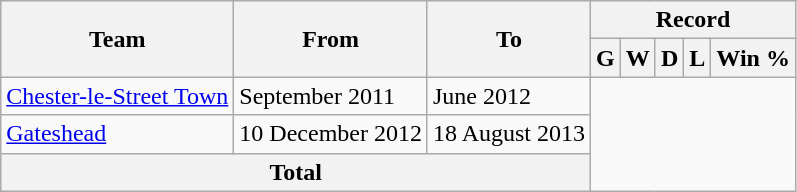<table class="wikitable" style="text-align: center">
<tr>
<th rowspan="2">Team</th>
<th rowspan="2">From</th>
<th rowspan="2">To</th>
<th colspan="5">Record</th>
</tr>
<tr>
<th>G</th>
<th>W</th>
<th>D</th>
<th>L</th>
<th>Win %</th>
</tr>
<tr>
<td align=left><a href='#'>Chester-le-Street Town</a></td>
<td align=left>September 2011</td>
<td align=left>June 2012<br></td>
</tr>
<tr>
<td align=left><a href='#'>Gateshead</a></td>
<td align=left>10 December 2012</td>
<td align=left>18 August 2013<br></td>
</tr>
<tr>
<th colspan=3>Total<br></th>
</tr>
</table>
